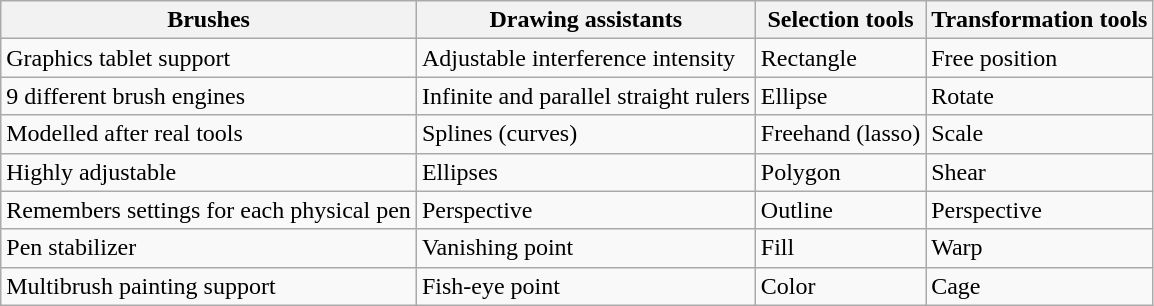<table class="wikitable">
<tr>
<th>Brushes</th>
<th>Drawing assistants</th>
<th>Selection tools</th>
<th>Transformation tools</th>
</tr>
<tr>
<td>Graphics tablet support</td>
<td>Adjustable interference intensity</td>
<td>Rectangle</td>
<td>Free position</td>
</tr>
<tr>
<td>9 different brush engines</td>
<td>Infinite and parallel straight rulers</td>
<td>Ellipse</td>
<td>Rotate</td>
</tr>
<tr>
<td>Modelled after real tools</td>
<td>Splines (curves)</td>
<td>Freehand (lasso)</td>
<td>Scale</td>
</tr>
<tr>
<td>Highly adjustable</td>
<td>Ellipses</td>
<td>Polygon</td>
<td>Shear</td>
</tr>
<tr>
<td>Remembers settings for each physical pen</td>
<td>Perspective</td>
<td>Outline</td>
<td>Perspective</td>
</tr>
<tr>
<td>Pen stabilizer</td>
<td>Vanishing point</td>
<td>Fill</td>
<td>Warp</td>
</tr>
<tr>
<td>Multibrush painting support</td>
<td>Fish-eye point</td>
<td>Color</td>
<td>Cage</td>
</tr>
</table>
